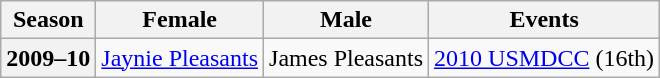<table class="wikitable">
<tr>
<th scope="col">Season</th>
<th scope="col">Female</th>
<th scope="col">Male</th>
<th scope="col">Events</th>
</tr>
<tr>
<th scope="row">2009–10</th>
<td><a href='#'>Jaynie Pleasants</a></td>
<td>James Pleasants</td>
<td><a href='#'>2010 USMDCC</a> (16th)</td>
</tr>
</table>
